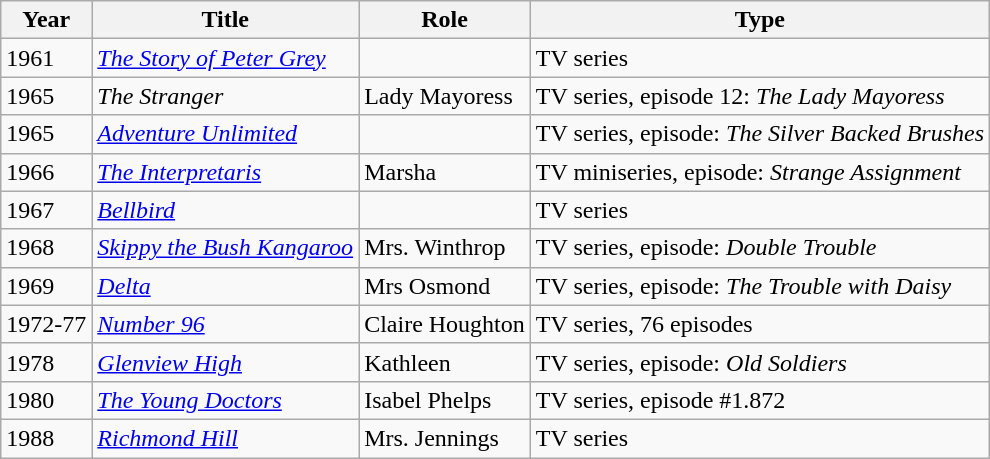<table class="wikitable">
<tr>
<th>Year</th>
<th>Title</th>
<th>Role</th>
<th>Type</th>
</tr>
<tr>
<td>1961</td>
<td><em><a href='#'>The Story of Peter Grey</a></em></td>
<td></td>
<td>TV series</td>
</tr>
<tr>
<td>1965</td>
<td><em>The Stranger</em></td>
<td>Lady Mayoress</td>
<td>TV series, episode 12: <em>The Lady Mayoress</em></td>
</tr>
<tr>
<td>1965</td>
<td><em><a href='#'>Adventure Unlimited</a></em></td>
<td></td>
<td>TV series, episode: <em>The Silver Backed Brushes</em></td>
</tr>
<tr>
<td>1966</td>
<td><em><a href='#'>The Interpretaris</a></em></td>
<td>Marsha</td>
<td>TV miniseries, episode: <em>Strange Assignment</em></td>
</tr>
<tr>
<td>1967</td>
<td><em><a href='#'>Bellbird</a></em></td>
<td></td>
<td>TV series</td>
</tr>
<tr>
<td>1968</td>
<td><em><a href='#'>Skippy the Bush Kangaroo</a></em></td>
<td>Mrs. Winthrop</td>
<td>TV series, episode: <em>Double Trouble</em></td>
</tr>
<tr>
<td>1969</td>
<td><em><a href='#'>Delta</a></em></td>
<td>Mrs Osmond</td>
<td>TV series, episode: <em>The Trouble with Daisy</em></td>
</tr>
<tr>
<td>1972-77</td>
<td><em><a href='#'>Number 96</a></em></td>
<td>Claire Houghton</td>
<td>TV series, 76 episodes</td>
</tr>
<tr>
<td>1978</td>
<td><em><a href='#'>Glenview High</a></em></td>
<td>Kathleen</td>
<td>TV series, episode: <em>Old Soldiers</em></td>
</tr>
<tr>
<td>1980</td>
<td><em><a href='#'>The Young Doctors</a></em></td>
<td>Isabel Phelps</td>
<td>TV series, episode #1.872</td>
</tr>
<tr>
<td>1988</td>
<td><em><a href='#'>Richmond Hill</a></em></td>
<td>Mrs. Jennings</td>
<td>TV series</td>
</tr>
</table>
